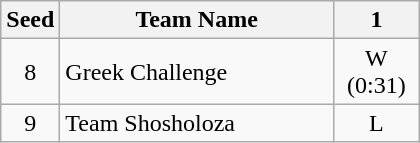<table class="wikitable" style="text-align:center">
<tr>
<th width=20>Seed</th>
<th width=175>Team Name</th>
<th width=50 abbr="Race1">1</th>
</tr>
<tr>
<td>8</td>
<td style="text-align:left;"> Greek Challenge</td>
<td>W (0:31)</td>
</tr>
<tr>
<td>9</td>
<td style="text-align:left;"> Team Shosholoza</td>
<td>L</td>
</tr>
</table>
